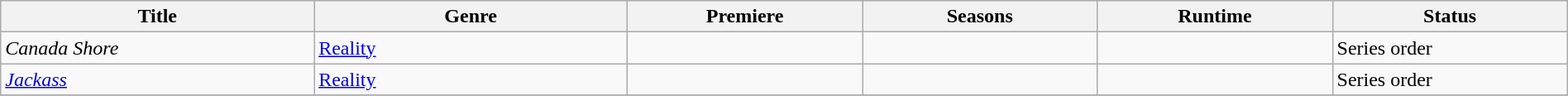<table class="wikitable sortable" style="width:100%;">
<tr>
<th style="width:20%;">Title</th>
<th style="width:20%;">Genre</th>
<th style="width:15%;">Premiere</th>
<th style="width:15%;">Seasons</th>
<th style="width:15%;">Runtime</th>
<th style="width:15%;">Status</th>
</tr>
<tr>
<td><em>Canada Shore</em></td>
<td><a href='#'>Reality</a></td>
<td></td>
<td></td>
<td></td>
<td>Series order</td>
</tr>
<tr>
<td><em><a href='#'>Jackass</a></em></td>
<td><a href='#'>Reality</a></td>
<td></td>
<td></td>
<td></td>
<td>Series order</td>
</tr>
<tr>
</tr>
</table>
